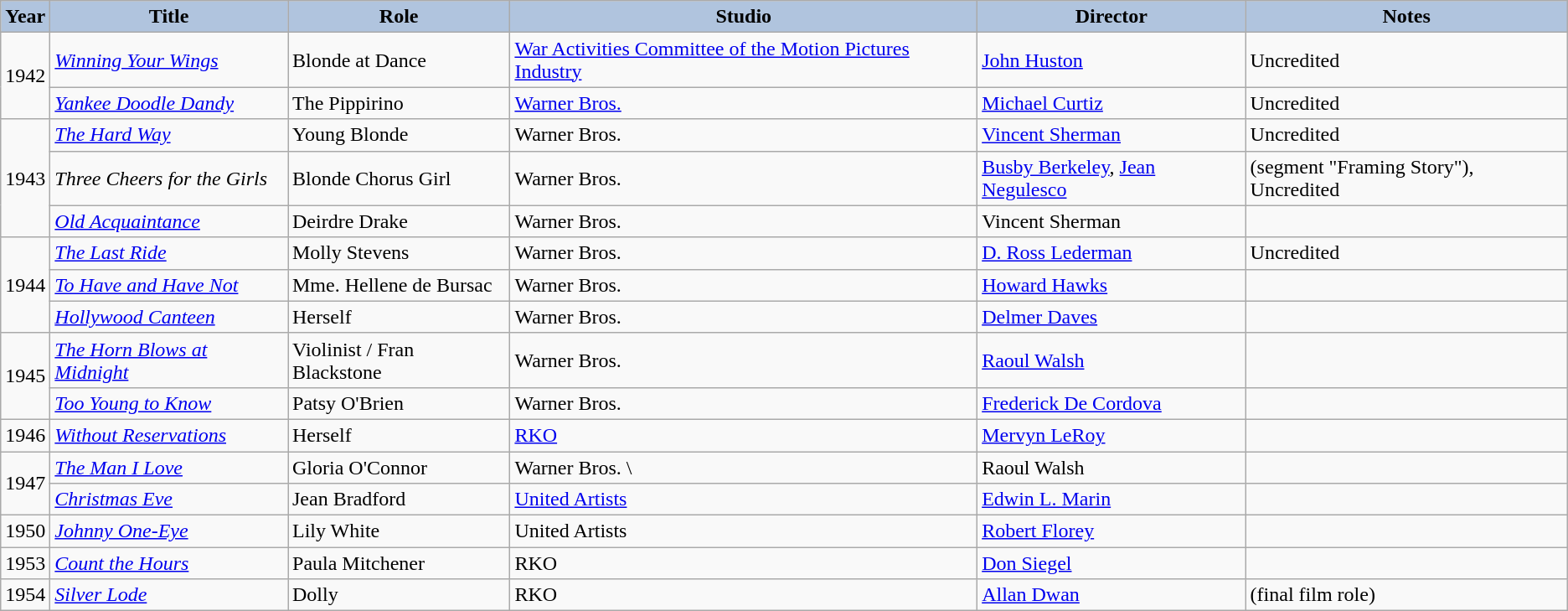<table class="wikitable">
<tr>
<th style="background:#B0C4DE;">Year</th>
<th style="background:#B0C4DE;">Title</th>
<th style="background:#B0C4DE;">Role</th>
<th style="background:#B0C4DE;">Studio</th>
<th style="background:#B0C4DE;">Director</th>
<th style="background:#B0C4DE;">Notes</th>
</tr>
<tr>
<td rowspan="2">1942</td>
<td><em><a href='#'>Winning Your Wings</a></em></td>
<td>Blonde at Dance</td>
<td><a href='#'>War Activities Committee of the Motion Pictures Industry</a></td>
<td><a href='#'>John Huston</a></td>
<td>Uncredited</td>
</tr>
<tr>
<td><em><a href='#'>Yankee Doodle Dandy</a></em></td>
<td>The Pippirino</td>
<td><a href='#'>Warner Bros.</a></td>
<td><a href='#'>Michael Curtiz</a></td>
<td>Uncredited</td>
</tr>
<tr>
<td rowspan="3">1943</td>
<td><em><a href='#'>The Hard Way</a></em></td>
<td>Young Blonde</td>
<td>Warner Bros.</td>
<td><a href='#'>Vincent Sherman</a></td>
<td>Uncredited</td>
</tr>
<tr>
<td><em>Three Cheers for the Girls</em></td>
<td>Blonde Chorus Girl</td>
<td>Warner Bros.</td>
<td><a href='#'>Busby Berkeley</a>, <a href='#'>Jean Negulesco</a></td>
<td>(segment "Framing Story"), Uncredited</td>
</tr>
<tr>
<td><em><a href='#'>Old Acquaintance</a></em></td>
<td>Deirdre Drake</td>
<td>Warner Bros.</td>
<td>Vincent Sherman</td>
<td></td>
</tr>
<tr>
<td rowspan="3">1944</td>
<td><em><a href='#'>The Last Ride</a></em></td>
<td>Molly Stevens</td>
<td>Warner Bros.</td>
<td><a href='#'>D. Ross Lederman</a></td>
<td>Uncredited</td>
</tr>
<tr>
<td><em><a href='#'>To Have and Have Not</a></em></td>
<td>Mme. Hellene de Bursac</td>
<td>Warner Bros.</td>
<td><a href='#'>Howard Hawks</a></td>
<td></td>
</tr>
<tr>
<td><em><a href='#'>Hollywood Canteen</a></em></td>
<td>Herself</td>
<td>Warner Bros.</td>
<td><a href='#'>Delmer Daves</a></td>
<td></td>
</tr>
<tr>
<td rowspan="2">1945</td>
<td><em><a href='#'>The Horn Blows at Midnight</a></em></td>
<td>Violinist / Fran Blackstone</td>
<td>Warner Bros.</td>
<td><a href='#'>Raoul Walsh</a></td>
<td></td>
</tr>
<tr>
<td><em><a href='#'>Too Young to Know</a></em></td>
<td>Patsy O'Brien</td>
<td>Warner Bros.</td>
<td><a href='#'>Frederick De Cordova</a></td>
<td></td>
</tr>
<tr>
<td>1946</td>
<td><em><a href='#'>Without Reservations</a></em></td>
<td>Herself</td>
<td><a href='#'>RKO</a></td>
<td><a href='#'>Mervyn LeRoy</a></td>
<td></td>
</tr>
<tr>
<td rowspan="2">1947</td>
<td><em><a href='#'>The Man I Love</a></em></td>
<td>Gloria O'Connor</td>
<td>Warner Bros. \</td>
<td>Raoul Walsh</td>
<td></td>
</tr>
<tr>
<td><em><a href='#'>Christmas Eve</a></em></td>
<td>Jean Bradford</td>
<td><a href='#'>United Artists</a></td>
<td><a href='#'>Edwin L. Marin</a></td>
<td></td>
</tr>
<tr>
<td>1950</td>
<td><em><a href='#'>Johnny One-Eye</a></em></td>
<td>Lily White</td>
<td>United Artists</td>
<td><a href='#'>Robert Florey</a></td>
<td></td>
</tr>
<tr>
<td>1953</td>
<td><em><a href='#'>Count the Hours</a></em></td>
<td>Paula Mitchener</td>
<td>RKO</td>
<td><a href='#'>Don Siegel</a></td>
<td></td>
</tr>
<tr>
<td>1954</td>
<td><em><a href='#'>Silver Lode</a></em></td>
<td>Dolly</td>
<td>RKO</td>
<td><a href='#'>Allan Dwan</a></td>
<td>(final film role)</td>
</tr>
</table>
